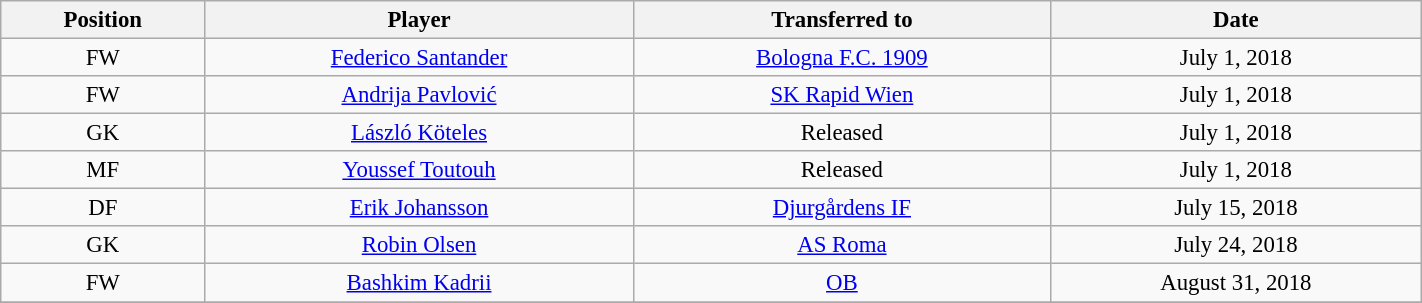<table class="wikitable sortable" style="width:75%; font-size:95%; text-align:center;">
<tr>
<th>Position</th>
<th>Player</th>
<th>Transferred to</th>
<th>Date</th>
</tr>
<tr>
<td>FW</td>
<td> <a href='#'>Federico Santander</a></td>
<td><a href='#'>Bologna F.C. 1909</a></td>
<td>July 1, 2018</td>
</tr>
<tr>
<td>FW</td>
<td> <a href='#'>Andrija Pavlović</a></td>
<td><a href='#'>SK Rapid Wien</a></td>
<td>July 1, 2018</td>
</tr>
<tr>
<td>GK</td>
<td> <a href='#'>László Köteles</a></td>
<td>Released</td>
<td>July 1, 2018</td>
</tr>
<tr>
<td>MF</td>
<td>  <a href='#'>Youssef Toutouh</a></td>
<td>Released</td>
<td>July 1, 2018</td>
</tr>
<tr>
<td>DF</td>
<td> <a href='#'>Erik Johansson</a></td>
<td><a href='#'>Djurgårdens IF</a></td>
<td>July 15, 2018</td>
</tr>
<tr>
<td>GK</td>
<td>  <a href='#'>Robin Olsen</a></td>
<td><a href='#'>AS Roma</a></td>
<td>July 24, 2018</td>
</tr>
<tr>
<td>FW</td>
<td>  <a href='#'>Bashkim Kadrii</a></td>
<td><a href='#'>OB</a></td>
<td>August 31, 2018</td>
</tr>
<tr>
</tr>
</table>
